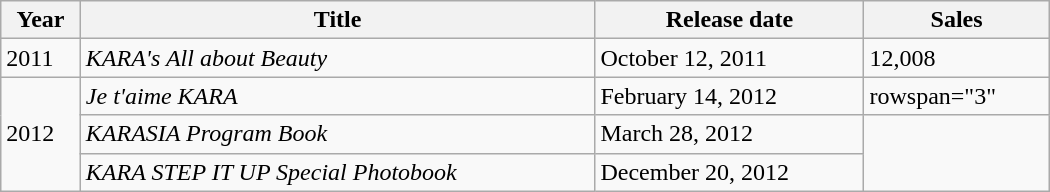<table class="wikitable" style="width:700px">
<tr>
<th>Year</th>
<th>Title</th>
<th>Release date</th>
<th>Sales</th>
</tr>
<tr>
<td>2011</td>
<td><em>KARA's All about Beauty</em></td>
<td>October 12, 2011</td>
<td>12,008</td>
</tr>
<tr>
<td rowspan=3>2012</td>
<td><em>Je t'aime KARA</em></td>
<td>February 14, 2012</td>
<td>rowspan="3" </td>
</tr>
<tr>
<td><em>KARASIA Program Book </em></td>
<td>March 28, 2012</td>
</tr>
<tr>
<td><em>KARA STEP IT UP Special Photobook </em></td>
<td>December 20, 2012</td>
</tr>
</table>
